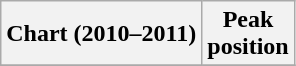<table class="wikitable plainrowheaders" style="text-align:center">
<tr>
<th scope="col">Chart (2010–2011)</th>
<th scope="col">Peak<br>position</th>
</tr>
<tr>
</tr>
</table>
